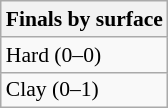<table class=wikitable style=font-size:90%>
<tr>
<th>Finals by surface</th>
</tr>
<tr>
<td>Hard (0–0)</td>
</tr>
<tr>
<td>Clay (0–1)</td>
</tr>
</table>
